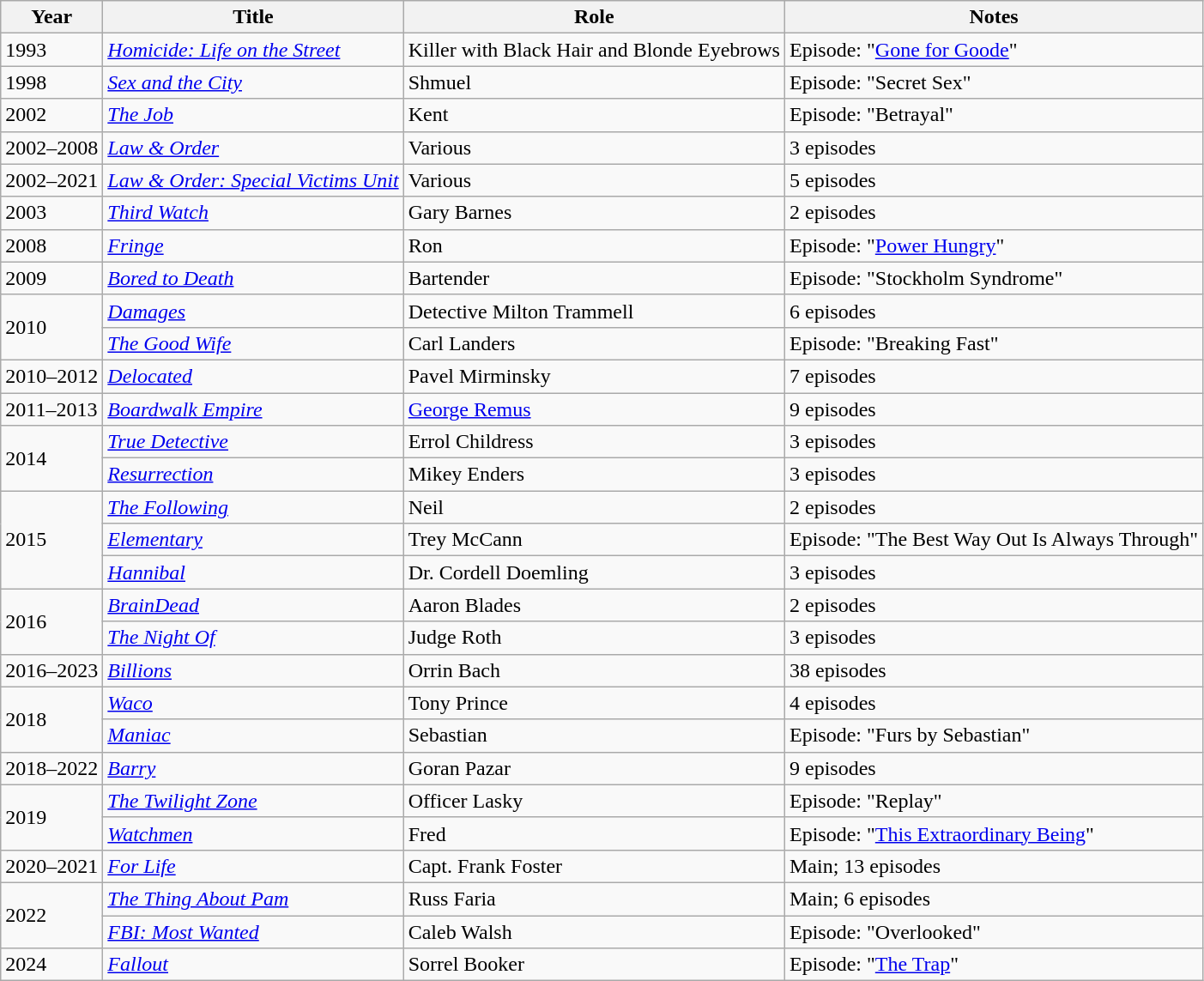<table class="wikitable sortable">
<tr>
<th>Year</th>
<th>Title</th>
<th>Role</th>
<th>Notes</th>
</tr>
<tr>
<td>1993</td>
<td><em><a href='#'>Homicide: Life on the Street</a></em></td>
<td>Killer with Black Hair and Blonde Eyebrows</td>
<td>Episode: "<a href='#'>Gone for Goode</a>"</td>
</tr>
<tr>
<td>1998</td>
<td><em><a href='#'>Sex and the City</a></em></td>
<td>Shmuel</td>
<td>Episode: "Secret Sex"</td>
</tr>
<tr>
<td>2002</td>
<td><em><a href='#'>The Job</a></em></td>
<td>Kent</td>
<td>Episode: "Betrayal"</td>
</tr>
<tr>
<td>2002–2008</td>
<td><em><a href='#'>Law & Order</a></em></td>
<td>Various</td>
<td>3 episodes</td>
</tr>
<tr>
<td>2002–2021</td>
<td><em><a href='#'>Law & Order: Special Victims Unit</a></em></td>
<td>Various</td>
<td>5 episodes</td>
</tr>
<tr>
<td>2003</td>
<td><em><a href='#'>Third Watch</a></em></td>
<td>Gary Barnes</td>
<td>2 episodes</td>
</tr>
<tr>
<td>2008</td>
<td><em><a href='#'>Fringe</a></em></td>
<td>Ron</td>
<td>Episode: "<a href='#'>Power Hungry</a>"</td>
</tr>
<tr>
<td>2009</td>
<td><em><a href='#'>Bored to Death</a></em></td>
<td>Bartender</td>
<td>Episode: "Stockholm Syndrome"</td>
</tr>
<tr>
<td rowspan="2">2010</td>
<td><em><a href='#'>Damages</a></em></td>
<td>Detective Milton Trammell</td>
<td>6 episodes</td>
</tr>
<tr>
<td><em><a href='#'>The Good Wife</a></em></td>
<td>Carl Landers</td>
<td>Episode: "Breaking Fast"</td>
</tr>
<tr>
<td>2010–2012</td>
<td><em><a href='#'>Delocated</a></em></td>
<td>Pavel Mirminsky</td>
<td>7 episodes</td>
</tr>
<tr>
<td>2011–2013</td>
<td><em><a href='#'>Boardwalk Empire</a></em></td>
<td><a href='#'>George Remus</a></td>
<td>9 episodes</td>
</tr>
<tr>
<td rowspan="2">2014</td>
<td><em><a href='#'>True Detective</a></em></td>
<td>Errol Childress</td>
<td>3 episodes</td>
</tr>
<tr>
<td><em><a href='#'>Resurrection</a></em></td>
<td>Mikey Enders</td>
<td>3 episodes</td>
</tr>
<tr>
<td rowspan="3">2015</td>
<td><em><a href='#'>The Following</a></em></td>
<td>Neil</td>
<td>2 episodes</td>
</tr>
<tr>
<td><em><a href='#'>Elementary</a></em></td>
<td>Trey McCann</td>
<td>Episode: "The Best Way Out Is Always Through"</td>
</tr>
<tr>
<td><em><a href='#'>Hannibal</a></em></td>
<td>Dr. Cordell Doemling</td>
<td>3 episodes</td>
</tr>
<tr>
<td rowspan="2">2016</td>
<td><em><a href='#'>BrainDead</a></em></td>
<td>Aaron Blades</td>
<td>2 episodes</td>
</tr>
<tr>
<td><em><a href='#'>The Night Of</a></em></td>
<td>Judge Roth</td>
<td>3 episodes</td>
</tr>
<tr>
<td>2016–2023</td>
<td><em><a href='#'>Billions</a></em></td>
<td>Orrin Bach</td>
<td>38 episodes</td>
</tr>
<tr>
<td rowspan="2">2018</td>
<td><em><a href='#'>Waco</a></em></td>
<td>Tony Prince</td>
<td>4 episodes</td>
</tr>
<tr>
<td><em><a href='#'>Maniac</a></em></td>
<td>Sebastian</td>
<td>Episode: "Furs by Sebastian"</td>
</tr>
<tr>
<td>2018–2022</td>
<td><em><a href='#'>Barry</a></em></td>
<td>Goran Pazar</td>
<td>9 episodes</td>
</tr>
<tr>
<td rowspan="2">2019</td>
<td><em><a href='#'>The Twilight Zone</a></em></td>
<td>Officer Lasky</td>
<td>Episode: "Replay"</td>
</tr>
<tr>
<td><em><a href='#'>Watchmen</a></em></td>
<td>Fred</td>
<td>Episode: "<a href='#'>This Extraordinary Being</a>"</td>
</tr>
<tr>
<td>2020–2021</td>
<td><em><a href='#'>For Life</a></em></td>
<td>Capt. Frank Foster</td>
<td>Main; 13 episodes</td>
</tr>
<tr>
<td rowspan="2">2022</td>
<td><em><a href='#'>The Thing About Pam</a></em></td>
<td>Russ Faria</td>
<td>Main; 6 episodes</td>
</tr>
<tr>
<td><em><a href='#'>FBI: Most Wanted</a></em></td>
<td>Caleb Walsh</td>
<td>Episode: "Overlooked"</td>
</tr>
<tr>
<td>2024</td>
<td><em><a href='#'>Fallout</a></em></td>
<td>Sorrel Booker</td>
<td>Episode: "<a href='#'>The Trap</a>"</td>
</tr>
</table>
